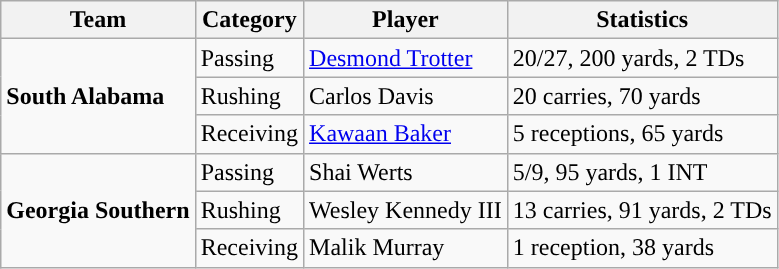<table class="wikitable" style="float: left;">
<tr>
<th>Team</th>
<th>Category</th>
<th>Player</th>
<th>Statistics</th>
</tr>
<tr>
<td rowspan=3><strong>South Alabama</strong></td>
<td>Passing</td>
<td><a href='#'>Desmond Trotter</a></td>
<td>20/27, 200 yards, 2 TDs</td>
</tr>
<tr>
<td>Rushing</td>
<td>Carlos Davis</td>
<td>20 carries, 70 yards</td>
</tr>
<tr>
<td>Receiving</td>
<td><a href='#'>Kawaan Baker</a></td>
<td>5 receptions, 65 yards</td>
</tr>
<tr>
<td rowspan=3><strong>Georgia Southern</strong></td>
<td>Passing</td>
<td>Shai Werts</td>
<td>5/9, 95 yards, 1 INT</td>
</tr>
<tr>
<td>Rushing</td>
<td>Wesley Kennedy III</td>
<td>13 carries, 91 yards, 2 TDs</td>
</tr>
<tr>
<td>Receiving</td>
<td>Malik Murray</td>
<td>1 reception, 38 yards</td>
</tr>
</table>
